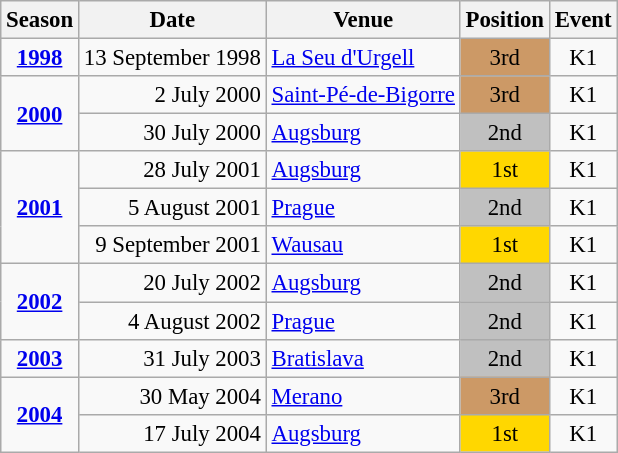<table class="wikitable" style="text-align:center; font-size:95%;">
<tr>
<th>Season</th>
<th>Date</th>
<th>Venue</th>
<th>Position</th>
<th>Event</th>
</tr>
<tr>
<td><strong><a href='#'>1998</a></strong></td>
<td align=right>13 September 1998</td>
<td align=left><a href='#'>La Seu d'Urgell</a></td>
<td bgcolor=cc9966>3rd</td>
<td>K1</td>
</tr>
<tr>
<td rowspan=2><strong><a href='#'>2000</a></strong></td>
<td align=right>2 July 2000</td>
<td align=left><a href='#'>Saint-Pé-de-Bigorre</a></td>
<td bgcolor=cc9966>3rd</td>
<td>K1</td>
</tr>
<tr>
<td align=right>30 July 2000</td>
<td align=left><a href='#'>Augsburg</a></td>
<td bgcolor=silver>2nd</td>
<td>K1</td>
</tr>
<tr>
<td rowspan=3><strong><a href='#'>2001</a></strong></td>
<td align=right>28 July 2001</td>
<td align=left><a href='#'>Augsburg</a></td>
<td bgcolor=gold>1st</td>
<td>K1</td>
</tr>
<tr>
<td align=right>5 August 2001</td>
<td align=left><a href='#'>Prague</a></td>
<td bgcolor=silver>2nd</td>
<td>K1</td>
</tr>
<tr>
<td align=right>9 September 2001</td>
<td align=left><a href='#'>Wausau</a></td>
<td bgcolor=gold>1st</td>
<td>K1</td>
</tr>
<tr>
<td rowspan=2><strong><a href='#'>2002</a></strong></td>
<td align=right>20 July 2002</td>
<td align=left><a href='#'>Augsburg</a></td>
<td bgcolor=silver>2nd</td>
<td>K1</td>
</tr>
<tr>
<td align=right>4 August 2002</td>
<td align=left><a href='#'>Prague</a></td>
<td bgcolor=silver>2nd</td>
<td>K1</td>
</tr>
<tr>
<td><strong><a href='#'>2003</a></strong></td>
<td align=right>31 July 2003</td>
<td align=left><a href='#'>Bratislava</a></td>
<td bgcolor=silver>2nd</td>
<td>K1</td>
</tr>
<tr>
<td rowspan=2><strong><a href='#'>2004</a></strong></td>
<td align=right>30 May 2004</td>
<td align=left><a href='#'>Merano</a></td>
<td bgcolor=cc9966>3rd</td>
<td>K1</td>
</tr>
<tr>
<td align=right>17 July 2004</td>
<td align=left><a href='#'>Augsburg</a></td>
<td bgcolor=gold>1st</td>
<td>K1</td>
</tr>
</table>
